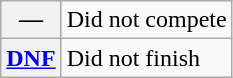<table class="wikitable">
<tr>
<th scope="row">—</th>
<td>Did not compete</td>
</tr>
<tr>
<th scope="row"><a href='#'>DNF</a></th>
<td>Did not finish</td>
</tr>
</table>
